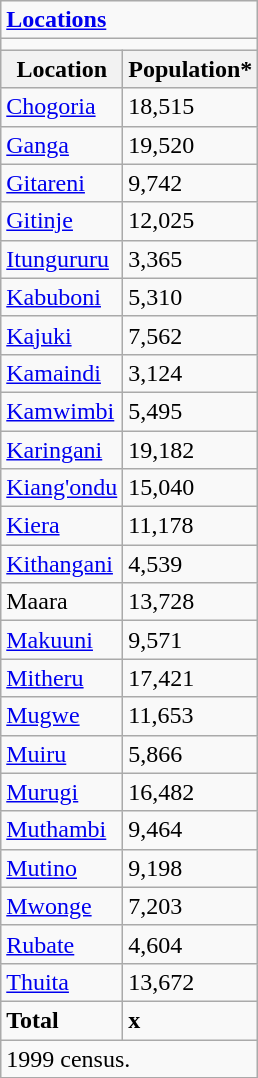<table class="wikitable">
<tr>
<td colspan="2"><strong><a href='#'>Locations</a></strong></td>
</tr>
<tr>
<td colspan="2"></td>
</tr>
<tr>
<th>Location</th>
<th>Population*</th>
</tr>
<tr>
<td><a href='#'>Chogoria</a></td>
<td>18,515</td>
</tr>
<tr>
<td><a href='#'>Ganga</a></td>
<td>19,520</td>
</tr>
<tr>
<td><a href='#'>Gitareni</a></td>
<td>9,742</td>
</tr>
<tr>
<td><a href='#'>Gitinje</a></td>
<td>12,025</td>
</tr>
<tr>
<td><a href='#'>Itungururu</a></td>
<td>3,365</td>
</tr>
<tr>
<td><a href='#'>Kabuboni</a></td>
<td>5,310</td>
</tr>
<tr>
<td><a href='#'>Kajuki</a></td>
<td>7,562</td>
</tr>
<tr>
<td><a href='#'>Kamaindi</a></td>
<td>3,124</td>
</tr>
<tr>
<td><a href='#'>Kamwimbi</a></td>
<td>5,495</td>
</tr>
<tr>
<td><a href='#'>Karingani</a></td>
<td>19,182</td>
</tr>
<tr>
<td><a href='#'>Kiang'ondu</a></td>
<td>15,040</td>
</tr>
<tr>
<td><a href='#'>Kiera</a></td>
<td>11,178</td>
</tr>
<tr>
<td><a href='#'>Kithangani</a></td>
<td>4,539</td>
</tr>
<tr>
<td>Maara</td>
<td>13,728</td>
</tr>
<tr>
<td><a href='#'>Makuuni</a></td>
<td>9,571</td>
</tr>
<tr>
<td><a href='#'>Mitheru</a></td>
<td>17,421</td>
</tr>
<tr>
<td><a href='#'>Mugwe</a></td>
<td>11,653</td>
</tr>
<tr>
<td><a href='#'>Muiru</a></td>
<td>5,866</td>
</tr>
<tr>
<td><a href='#'>Murugi</a></td>
<td>16,482</td>
</tr>
<tr>
<td><a href='#'>Muthambi</a></td>
<td>9,464</td>
</tr>
<tr>
<td><a href='#'>Mutino</a></td>
<td>9,198</td>
</tr>
<tr>
<td><a href='#'>Mwonge</a></td>
<td>7,203</td>
</tr>
<tr>
<td><a href='#'>Rubate</a></td>
<td>4,604</td>
</tr>
<tr>
<td><a href='#'>Thuita</a></td>
<td>13,672</td>
</tr>
<tr>
<td><strong>Total</strong></td>
<td><strong>x</strong></td>
</tr>
<tr>
<td colspan="2">1999 census.</td>
</tr>
</table>
